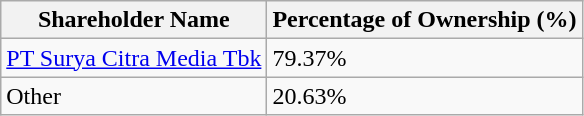<table class="wikitable sortable">
<tr>
<th>Shareholder Name</th>
<th>Percentage of Ownership (%)</th>
</tr>
<tr>
<td><a href='#'>PT Surya Citra Media Tbk</a></td>
<td>79.37%</td>
</tr>
<tr>
<td>Other</td>
<td>20.63%</td>
</tr>
</table>
